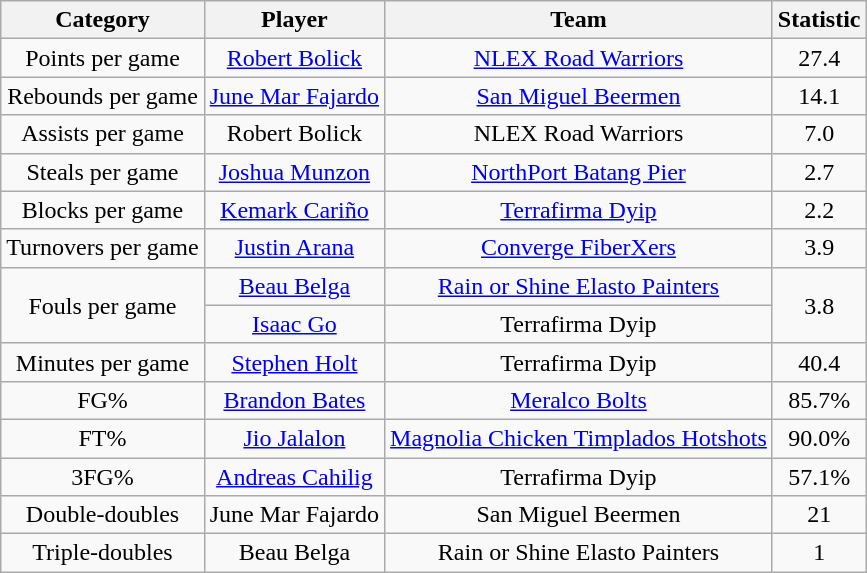<table class="wikitable" style="text-align:center">
<tr>
<th>Category</th>
<th>Player</th>
<th>Team</th>
<th>Statistic</th>
</tr>
<tr>
<td>Points per game</td>
<td><a href='#'>Robert Bolick</a></td>
<td><a href='#'>NLEX Road Warriors</a></td>
<td>27.4</td>
</tr>
<tr>
<td>Rebounds per game</td>
<td><a href='#'>June Mar Fajardo</a></td>
<td><a href='#'>San Miguel Beermen</a></td>
<td>14.1</td>
</tr>
<tr>
<td>Assists per game</td>
<td>Robert Bolick</td>
<td>NLEX Road Warriors</td>
<td>7.0</td>
</tr>
<tr>
<td>Steals per game</td>
<td><a href='#'>Joshua Munzon</a></td>
<td><a href='#'>NorthPort Batang Pier</a></td>
<td>2.7</td>
</tr>
<tr>
<td>Blocks per game</td>
<td><a href='#'>Kemark Cariño</a></td>
<td><a href='#'>Terrafirma Dyip</a></td>
<td>2.2</td>
</tr>
<tr>
<td>Turnovers per game</td>
<td><a href='#'>Justin Arana</a></td>
<td><a href='#'>Converge FiberXers</a></td>
<td>3.9</td>
</tr>
<tr>
<td rowspan=2>Fouls per game</td>
<td><a href='#'>Beau Belga</a></td>
<td><a href='#'>Rain or Shine Elasto Painters</a></td>
<td rowspan=2>3.8</td>
</tr>
<tr>
<td><a href='#'>Isaac Go</a></td>
<td>Terrafirma Dyip</td>
</tr>
<tr>
<td>Minutes per game</td>
<td><a href='#'>Stephen Holt</a></td>
<td>Terrafirma Dyip</td>
<td>40.4</td>
</tr>
<tr>
<td>FG%</td>
<td><a href='#'>Brandon Bates</a></td>
<td><a href='#'>Meralco Bolts</a></td>
<td>85.7%</td>
</tr>
<tr>
<td>FT%</td>
<td><a href='#'>Jio Jalalon</a></td>
<td><a href='#'>Magnolia Chicken Timplados Hotshots</a></td>
<td>90.0%</td>
</tr>
<tr>
<td>3FG%</td>
<td><a href='#'>Andreas Cahilig</a></td>
<td>Terrafirma Dyip</td>
<td>57.1%</td>
</tr>
<tr>
<td>Double-doubles</td>
<td>June Mar Fajardo</td>
<td>San Miguel Beermen</td>
<td>21</td>
</tr>
<tr>
<td>Triple-doubles</td>
<td>Beau Belga</td>
<td>Rain or Shine Elasto Painters</td>
<td>1</td>
</tr>
</table>
